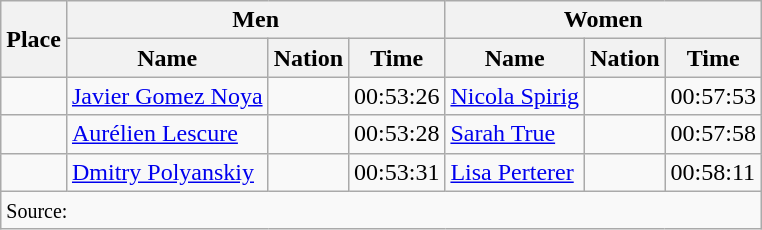<table class="wikitable">
<tr>
<th rowspan="2">Place</th>
<th colspan="3">Men</th>
<th colspan="3">Women</th>
</tr>
<tr>
<th>Name</th>
<th>Nation</th>
<th>Time</th>
<th>Name</th>
<th>Nation</th>
<th>Time</th>
</tr>
<tr>
<td align="center"></td>
<td><a href='#'>Javier Gomez Noya</a></td>
<td></td>
<td>00:53:26</td>
<td><a href='#'>Nicola Spirig</a></td>
<td></td>
<td>00:57:53</td>
</tr>
<tr>
<td align="center"></td>
<td><a href='#'>Aurélien Lescure</a></td>
<td></td>
<td>00:53:28</td>
<td><a href='#'>Sarah True</a></td>
<td></td>
<td>00:57:58</td>
</tr>
<tr>
<td align="center"></td>
<td><a href='#'>Dmitry Polyanskiy</a></td>
<td></td>
<td>00:53:31</td>
<td><a href='#'>Lisa Perterer</a></td>
<td></td>
<td>00:58:11</td>
</tr>
<tr>
<td colspan="7"><small>Source:</small></td>
</tr>
</table>
